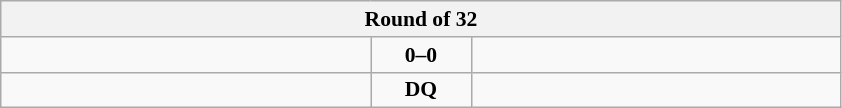<table class="wikitable" style="text-align: center; font-size:90% ">
<tr>
<th colspan=3>Round of 32</th>
</tr>
<tr>
<td align=left width="240"><strong></strong></td>
<td align=center width="60"><strong>0–0</strong></td>
<td align=left width="240"></td>
</tr>
<tr>
<td align=left><strong></strong></td>
<td align=center><strong>DQ</strong></td>
<td align=left></td>
</tr>
</table>
